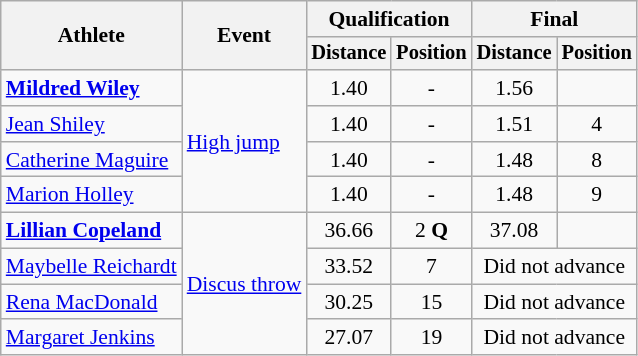<table class=wikitable style="font-size:90%">
<tr>
<th rowspan=2>Athlete</th>
<th rowspan=2>Event</th>
<th colspan=2>Qualification</th>
<th colspan=2>Final</th>
</tr>
<tr style="font-size:95%">
<th>Distance</th>
<th>Position</th>
<th>Distance</th>
<th>Position</th>
</tr>
<tr align=center>
<td align=left><strong><a href='#'>Mildred Wiley</a></strong></td>
<td align=left rowspan=4><a href='#'>High jump</a></td>
<td>1.40</td>
<td>-</td>
<td>1.56</td>
<td></td>
</tr>
<tr align=center>
<td align=left><a href='#'>Jean Shiley</a></td>
<td>1.40</td>
<td>-</td>
<td>1.51</td>
<td>4</td>
</tr>
<tr align=center>
<td align=left><a href='#'>Catherine Maguire</a></td>
<td>1.40</td>
<td>-</td>
<td>1.48</td>
<td>8</td>
</tr>
<tr align=center>
<td align=left><a href='#'>Marion Holley</a></td>
<td>1.40</td>
<td>-</td>
<td>1.48</td>
<td>9</td>
</tr>
<tr align=center>
<td align=left><strong><a href='#'>Lillian Copeland</a></strong></td>
<td align=left rowspan=4><a href='#'>Discus throw</a></td>
<td>36.66</td>
<td>2 <strong>Q</strong></td>
<td>37.08</td>
<td></td>
</tr>
<tr align=center>
<td align=left><a href='#'>Maybelle Reichardt</a></td>
<td>33.52</td>
<td>7</td>
<td colspan=2>Did not advance</td>
</tr>
<tr align=center>
<td align=left><a href='#'>Rena MacDonald</a></td>
<td>30.25</td>
<td>15</td>
<td colspan=2>Did not advance</td>
</tr>
<tr align=center>
<td align=left><a href='#'>Margaret Jenkins</a></td>
<td>27.07</td>
<td>19</td>
<td colspan=2>Did not advance</td>
</tr>
</table>
